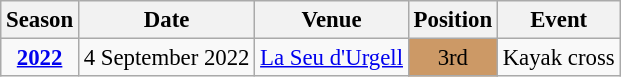<table class="wikitable" style="text-align:center; font-size:95%;">
<tr>
<th>Season</th>
<th>Date</th>
<th>Venue</th>
<th>Position</th>
<th>Event</th>
</tr>
<tr>
<td><strong><a href='#'>2022</a></strong></td>
<td align=right>4 September 2022</td>
<td align=left><a href='#'>La Seu d'Urgell</a></td>
<td bgcolor=cc9966>3rd</td>
<td>Kayak cross</td>
</tr>
</table>
